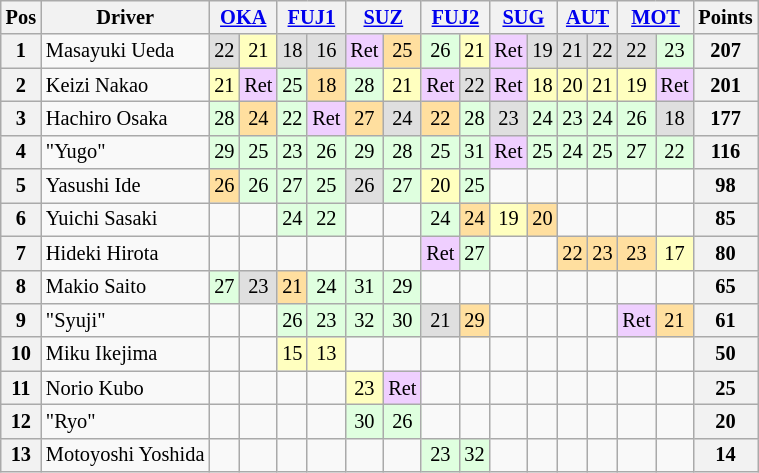<table class="wikitable" style="font-size:85%; text-align:center">
<tr style="background:#f9f9f9" valign="top">
<th>Pos</th>
<th>Driver</th>
<th colspan=2><a href='#'>OKA</a></th>
<th colspan=2><a href='#'>FUJ1</a></th>
<th colspan=2><a href='#'>SUZ</a></th>
<th colspan=2><a href='#'>FUJ2</a></th>
<th colspan=2><a href='#'>SUG</a></th>
<th colspan=2><a href='#'>AUT</a></th>
<th colspan=2><a href='#'>MOT</a></th>
<th>Points</th>
</tr>
<tr>
<th>1</th>
<td style="text-align:left">Masayuki Ueda</td>
<td style="background:#dfdfdf">22</td>
<td style="background:#ffffbf">21</td>
<td style="background:#dfdfdf">18</td>
<td style="background:#dfdfdf">16</td>
<td style="background:#efcfff">Ret</td>
<td style="background:#ffdf9f">25</td>
<td style="background:#dfffdf">26</td>
<td style="background:#ffffbf">21</td>
<td style="background:#efcfff">Ret</td>
<td style="background:#dfdfdf">19</td>
<td style="background:#dfdfdf">21</td>
<td style="background:#dfdfdf">22</td>
<td style="background:#dfdfdf">22</td>
<td style="background:#dfffdf">23</td>
<th>207</th>
</tr>
<tr>
<th>2</th>
<td style="text-align:left">Keizi Nakao</td>
<td style="background:#ffffbf">21</td>
<td style="background:#efcfff">Ret</td>
<td style="background:#dfffdf">25</td>
<td style="background:#ffdf9f">18</td>
<td style="background:#dfffdf">28</td>
<td style="background:#ffffbf">21</td>
<td style="background:#efcfff">Ret</td>
<td style="background:#dfdfdf">22</td>
<td style="background:#efcfff">Ret</td>
<td style="background:#ffffbf">18</td>
<td style="background:#ffffbf">20</td>
<td style="background:#ffffbf">21</td>
<td style="background:#ffffbf">19</td>
<td style="background:#efcfff">Ret</td>
<th>201</th>
</tr>
<tr>
<th>3</th>
<td style="text-align:left">Hachiro Osaka</td>
<td style="background:#dfffdf">28</td>
<td style="background:#ffdf9f">24</td>
<td style="background:#dfffdf">22</td>
<td style="background:#efcfff">Ret</td>
<td style="background:#ffdf9f">27</td>
<td style="background:#dfdfdf">24</td>
<td style="background:#ffdf9f">22</td>
<td style="background:#dfffdf">28</td>
<td style="background:#dfdfdf">23</td>
<td style="background:#dfffdf">24</td>
<td style="background:#dfffdf">23</td>
<td style="background:#dfffdf">24</td>
<td style="background:#dfffdf">26</td>
<td style="background:#dfdfdf">18</td>
<th>177</th>
</tr>
<tr>
<th>4</th>
<td style="text-align:left">"Yugo"</td>
<td style="background:#dfffdf">29</td>
<td style="background:#dfffdf">25</td>
<td style="background:#dfffdf">23</td>
<td style="background:#dfffdf">26</td>
<td style="background:#dfffdf">29</td>
<td style="background:#dfffdf">28</td>
<td style="background:#dfffdf">25</td>
<td style="background:#dfffdf">31</td>
<td style="background:#efcfff">Ret</td>
<td style="background:#dfffdf">25</td>
<td style="background:#dfffdf">24</td>
<td style="background:#dfffdf">25</td>
<td style="background:#dfffdf">27</td>
<td style="background:#dfffdf">22</td>
<th>116</th>
</tr>
<tr>
<th>5</th>
<td style="text-align:left">Yasushi Ide</td>
<td style="background:#ffdf9f">26</td>
<td style="background:#dfffdf">26</td>
<td style="background:#dfffdf">27</td>
<td style="background:#dfffdf">25</td>
<td style="background:#dfdfdf">26</td>
<td style="background:#dfffdf">27</td>
<td style="background:#ffffbf">20</td>
<td style="background:#dfffdf">25</td>
<td></td>
<td></td>
<td></td>
<td></td>
<td></td>
<td></td>
<th>98</th>
</tr>
<tr>
<th>6</th>
<td style="text-align:left">Yuichi Sasaki</td>
<td></td>
<td></td>
<td style="background:#dfffdf">24</td>
<td style="background:#dfffdf">22</td>
<td></td>
<td></td>
<td style="background:#dfffdf">24</td>
<td style="background:#ffdf9f">24</td>
<td style="background:#ffffbf">19</td>
<td style="background:#ffdf9f">20</td>
<td></td>
<td></td>
<td></td>
<td></td>
<th>85</th>
</tr>
<tr>
<th>7</th>
<td style="text-align:left">Hideki Hirota</td>
<td></td>
<td></td>
<td></td>
<td></td>
<td></td>
<td></td>
<td style="background:#efcfff">Ret</td>
<td style="background:#dfffdf">27</td>
<td></td>
<td></td>
<td style="background:#ffdf9f">22</td>
<td style="background:#ffdf9f">23</td>
<td style="background:#ffdf9f">23</td>
<td style="background:#ffffbf">17</td>
<th>80</th>
</tr>
<tr>
<th>8</th>
<td style="text-align:left">Makio Saito</td>
<td style="background:#dfffdf">27</td>
<td style="background:#dfdfdf">23</td>
<td style="background:#ffdf9f">21</td>
<td style="background:#dfffdf">24</td>
<td style="background:#dfffdf">31</td>
<td style="background:#dfffdf">29</td>
<td></td>
<td></td>
<td></td>
<td></td>
<td></td>
<td></td>
<td></td>
<td></td>
<th>65</th>
</tr>
<tr>
<th>9</th>
<td style="text-align:left">"Syuji"</td>
<td></td>
<td></td>
<td style="background:#dfffdf">26</td>
<td style="background:#dfffdf">23</td>
<td style="background:#dfffdf">32</td>
<td style="background:#dfffdf">30</td>
<td style="background:#dfdfdf">21</td>
<td style="background:#ffdf9f">29</td>
<td></td>
<td></td>
<td></td>
<td></td>
<td style="background:#efcfff">Ret</td>
<td style="background:#ffdf9f">21</td>
<th>61</th>
</tr>
<tr>
<th>10</th>
<td style="text-align:left">Miku Ikejima</td>
<td></td>
<td></td>
<td style="background:#ffffbf">15</td>
<td style="background:#ffffbf">13</td>
<td></td>
<td></td>
<td></td>
<td></td>
<td></td>
<td></td>
<td></td>
<td></td>
<td></td>
<td></td>
<th>50</th>
</tr>
<tr>
<th>11</th>
<td style="text-align:left">Norio Kubo</td>
<td></td>
<td></td>
<td></td>
<td></td>
<td style="background:#ffffbf">23</td>
<td style="background:#efcfff">Ret</td>
<td></td>
<td></td>
<td></td>
<td></td>
<td></td>
<td></td>
<td></td>
<td></td>
<th>25</th>
</tr>
<tr>
<th>12</th>
<td style="text-align:left">"Ryo"</td>
<td></td>
<td></td>
<td></td>
<td></td>
<td style="background:#dfffdf">30</td>
<td style="background:#dfffdf">26</td>
<td></td>
<td></td>
<td></td>
<td></td>
<td></td>
<td></td>
<td></td>
<td></td>
<th>20</th>
</tr>
<tr>
<th>13</th>
<td style="text-align:left">Motoyoshi Yoshida</td>
<td></td>
<td></td>
<td></td>
<td></td>
<td></td>
<td></td>
<td style="background:#dfffdf">23</td>
<td style="background:#dfffdf">32</td>
<td></td>
<td></td>
<td></td>
<td></td>
<td></td>
<td></td>
<th>14</th>
</tr>
</table>
